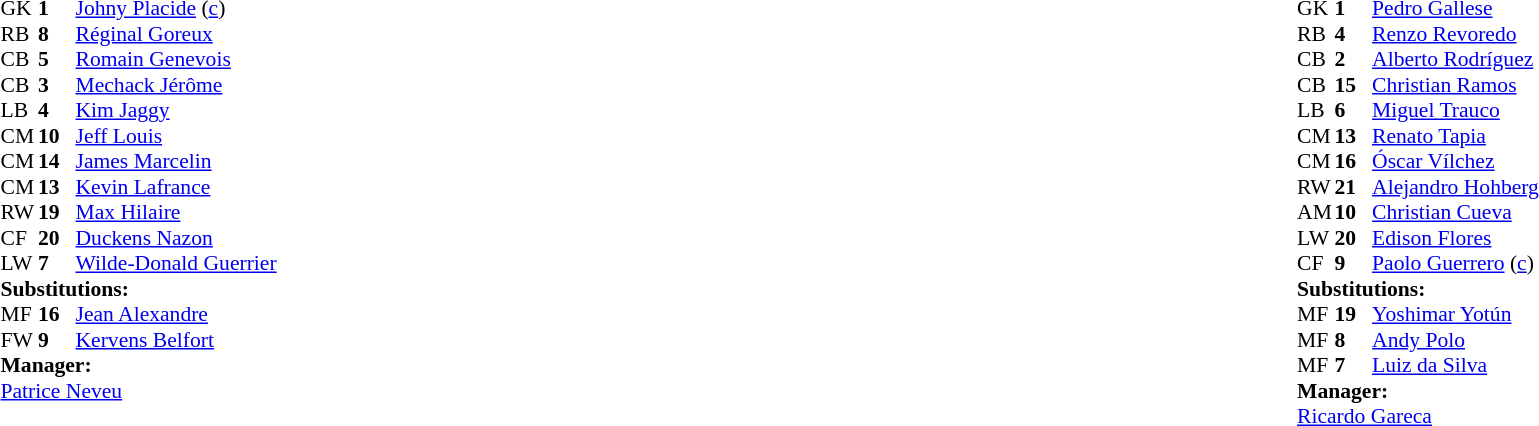<table style="width:100%">
<tr>
<td style="vertical-align:top; width:40%"><br><table cellpadding="0" cellspacing="0" style="font-size: 90%">
<tr>
<th width="25"></th>
<th width="25"></th>
</tr>
<tr>
<td>GK</td>
<td><strong>1</strong></td>
<td><a href='#'>Johny Placide</a> (<a href='#'>c</a>)</td>
</tr>
<tr>
<td>RB</td>
<td><strong>8</strong></td>
<td><a href='#'>Réginal Goreux</a></td>
</tr>
<tr>
<td>CB</td>
<td><strong>5</strong></td>
<td><a href='#'>Romain Genevois</a></td>
</tr>
<tr>
<td>CB</td>
<td><strong>3</strong></td>
<td><a href='#'>Mechack Jérôme</a></td>
</tr>
<tr>
<td>LB</td>
<td><strong>4</strong></td>
<td><a href='#'>Kim Jaggy</a></td>
</tr>
<tr>
<td>CM</td>
<td><strong>10</strong></td>
<td><a href='#'>Jeff Louis</a></td>
</tr>
<tr>
<td>CM</td>
<td><strong>14</strong></td>
<td><a href='#'>James Marcelin</a></td>
<td></td>
</tr>
<tr>
<td>CM</td>
<td><strong>13</strong></td>
<td><a href='#'>Kevin Lafrance</a></td>
</tr>
<tr>
<td>RW</td>
<td><strong>19</strong></td>
<td><a href='#'>Max Hilaire</a></td>
<td></td>
<td></td>
</tr>
<tr>
<td>CF</td>
<td><strong>20</strong></td>
<td><a href='#'>Duckens Nazon</a></td>
<td></td>
<td></td>
</tr>
<tr>
<td>LW</td>
<td><strong>7</strong></td>
<td><a href='#'>Wilde-Donald Guerrier</a></td>
</tr>
<tr>
<td colspan="3"><strong>Substitutions:</strong></td>
</tr>
<tr>
<td>MF</td>
<td><strong>16</strong></td>
<td><a href='#'>Jean Alexandre</a></td>
<td></td>
<td></td>
</tr>
<tr>
<td>FW</td>
<td><strong>9</strong></td>
<td><a href='#'>Kervens Belfort</a></td>
<td></td>
<td></td>
</tr>
<tr>
<td colspan="3"><strong>Manager:</strong></td>
</tr>
<tr>
<td colspan="4"> <a href='#'>Patrice Neveu</a></td>
</tr>
</table>
</td>
<td valign="top"></td>
<td style="vertical-align:top; width:50%"><br><table cellpadding="0" cellspacing="0" style="font-size:90%; margin:auto">
<tr>
<th width="25"></th>
<th width="25"></th>
</tr>
<tr>
<td>GK</td>
<td><strong>1</strong></td>
<td><a href='#'>Pedro Gallese</a></td>
</tr>
<tr>
<td>RB</td>
<td><strong>4</strong></td>
<td><a href='#'>Renzo Revoredo</a></td>
</tr>
<tr>
<td>CB</td>
<td><strong>2</strong></td>
<td><a href='#'>Alberto Rodríguez</a></td>
<td></td>
</tr>
<tr>
<td>CB</td>
<td><strong>15</strong></td>
<td><a href='#'>Christian Ramos</a></td>
</tr>
<tr>
<td>LB</td>
<td><strong>6</strong></td>
<td><a href='#'>Miguel Trauco</a></td>
</tr>
<tr>
<td>CM</td>
<td><strong>13</strong></td>
<td><a href='#'>Renato Tapia</a></td>
</tr>
<tr>
<td>CM</td>
<td><strong>16</strong></td>
<td><a href='#'>Óscar Vílchez</a></td>
</tr>
<tr>
<td>RW</td>
<td><strong>21</strong></td>
<td><a href='#'>Alejandro Hohberg</a></td>
<td></td>
<td></td>
</tr>
<tr>
<td>AM</td>
<td><strong>10</strong></td>
<td><a href='#'>Christian Cueva</a></td>
<td></td>
<td></td>
</tr>
<tr>
<td>LW</td>
<td><strong>20</strong></td>
<td><a href='#'>Edison Flores</a></td>
<td></td>
<td></td>
</tr>
<tr>
<td>CF</td>
<td><strong>9</strong></td>
<td><a href='#'>Paolo Guerrero</a> (<a href='#'>c</a>)</td>
<td></td>
</tr>
<tr>
<td colspan="3"><strong>Substitutions:</strong></td>
</tr>
<tr>
<td>MF</td>
<td><strong>19</strong></td>
<td><a href='#'>Yoshimar Yotún</a></td>
<td></td>
<td></td>
</tr>
<tr>
<td>MF</td>
<td><strong>8</strong></td>
<td><a href='#'>Andy Polo</a></td>
<td></td>
<td></td>
</tr>
<tr>
<td>MF</td>
<td><strong>7</strong></td>
<td><a href='#'>Luiz da Silva</a></td>
<td></td>
<td></td>
</tr>
<tr>
<td colspan="3"><strong>Manager:</strong></td>
</tr>
<tr>
<td colspan="3"> <a href='#'>Ricardo Gareca</a></td>
</tr>
</table>
</td>
</tr>
</table>
